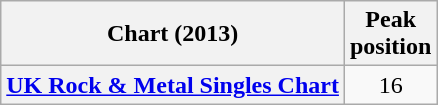<table class="wikitable plainrowheaders" style="text-align:center">
<tr>
<th>Chart (2013)</th>
<th>Peak<br>position</th>
</tr>
<tr>
<th scope="row"><a href='#'>UK Rock & Metal Singles Chart</a></th>
<td>16</td>
</tr>
</table>
